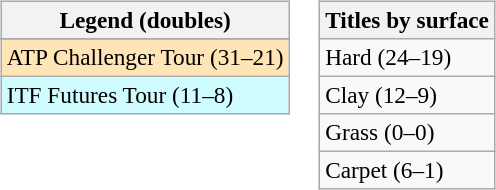<table>
<tr valign=top>
<td><br><table class=wikitable style=font-size:97%>
<tr>
<th>Legend (doubles)</th>
</tr>
<tr bgcolor=e5d1cb>
</tr>
<tr bgcolor=moccasin>
<td>ATP Challenger Tour (31–21)</td>
</tr>
<tr bgcolor=cffcff>
<td>ITF Futures Tour (11–8)</td>
</tr>
</table>
</td>
<td><br><table class=wikitable style=font-size:97%>
<tr>
<th>Titles by surface</th>
</tr>
<tr>
<td>Hard (24–19)</td>
</tr>
<tr>
<td>Clay (12–9)</td>
</tr>
<tr>
<td>Grass (0–0)</td>
</tr>
<tr>
<td>Carpet (6–1)</td>
</tr>
</table>
</td>
</tr>
</table>
